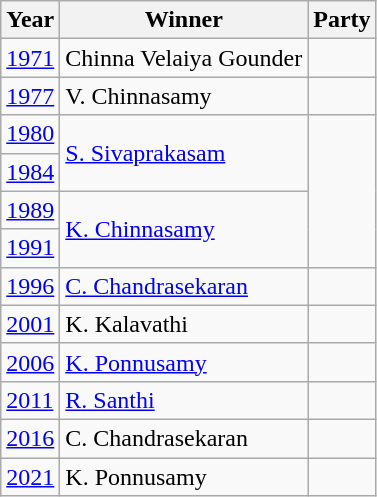<table class="wikitable sortable">
<tr>
<th>Year</th>
<th>Winner</th>
<th colspan="2">Party</th>
</tr>
<tr>
<td><a href='#'>1971</a></td>
<td>Chinna Velaiya Gounder</td>
<td></td>
</tr>
<tr>
<td><a href='#'>1977</a></td>
<td>V. Chinnasamy</td>
<td></td>
</tr>
<tr>
<td><a href='#'>1980</a></td>
<td rowspan=2><a href='#'>S. Sivaprakasam</a></td>
</tr>
<tr>
<td><a href='#'>1984</a></td>
</tr>
<tr>
<td><a href='#'>1989</a></td>
<td rowspan=2><a href='#'>K. Chinnasamy</a></td>
</tr>
<tr>
<td><a href='#'>1991</a></td>
</tr>
<tr>
<td><a href='#'>1996</a></td>
<td><a href='#'>C. Chandrasekaran</a></td>
<td></td>
</tr>
<tr>
<td><a href='#'>2001</a></td>
<td>K. Kalavathi</td>
<td></td>
</tr>
<tr>
<td><a href='#'>2006</a></td>
<td><a href='#'>K. Ponnusamy</a></td>
<td></td>
</tr>
<tr>
<td><a href='#'>2011</a></td>
<td><a href='#'>R. Santhi</a></td>
<td></td>
</tr>
<tr>
<td><a href='#'>2016</a></td>
<td>C. Chandrasekaran</td>
<td></td>
</tr>
<tr>
<td><a href='#'>2021</a></td>
<td>K. Ponnusamy</td>
<td></td>
</tr>
</table>
